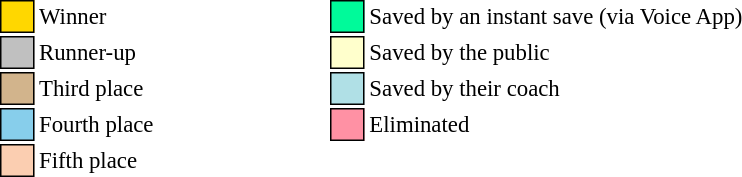<table class="toccolours" style="font-size: 95%; white-space: nowrap; float:left">
<tr>
<td style="background: gold; border:1px solid black">     </td>
<td>Winner</td>
<td>     </td>
<td>     </td>
<td>     </td>
<td>     </td>
<td>     </td>
<td style="background:#00FA9A; border:1px solid black">     </td>
<td>Saved by an instant save (via Voice App)</td>
</tr>
<tr>
<td style="background: silver; border:1px solid black">     </td>
<td>Runner-up</td>
<td>     </td>
<td>     </td>
<td>     </td>
<td>     </td>
<td>     </td>
<td style="background:#FFFFCC; border:1px solid black">     </td>
<td>Saved by the public</td>
</tr>
<tr>
<td style="background: tan; border:1px solid black">     </td>
<td>Third place</td>
<td>     </td>
<td>     </td>
<td>     </td>
<td>     </td>
<td>     </td>
<td style="background:#B0E0E6; border:1px solid black">     </td>
<td>Saved by their coach</td>
</tr>
<tr>
<td style="background: skyblue; border:1px solid black">     </td>
<td>Fourth place</td>
<td>     </td>
<td>     </td>
<td>     </td>
<td>     </td>
<td>     </td>
<td style="background:#FF91A4; border:1px solid black">     </td>
<td>Eliminated</td>
</tr>
<tr>
<td style="background:#fbceb1; border:1px solid black">     </td>
<td>Fifth place</td>
</tr>
</table>
